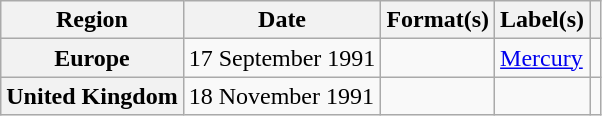<table class="wikitable plainrowheaders">
<tr>
<th scope="col">Region</th>
<th scope="col">Date</th>
<th scope="col">Format(s)</th>
<th scope="col">Label(s)</th>
<th scope="col"></th>
</tr>
<tr>
<th scope="row">Europe</th>
<td>17 September 1991</td>
<td></td>
<td><a href='#'>Mercury</a></td>
<td></td>
</tr>
<tr>
<th scope="row">United Kingdom</th>
<td>18 November 1991</td>
<td></td>
<td></td>
<td></td>
</tr>
</table>
